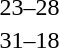<table style="text-align:center">
<tr>
<th width=200></th>
<th width=100></th>
<th width=200></th>
</tr>
<tr>
<td align=right></td>
<td>23–28</td>
<td align=left><strong></strong></td>
</tr>
<tr>
<td align=right><strong></strong></td>
<td>31–18</td>
<td align=left></td>
</tr>
</table>
